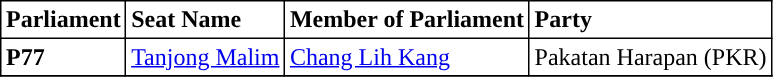<table class="toccolours sortable" border="1" cellpadding="3" style="border-collapse:collapse; text-align: left;">
<tr>
<th align="center">Parliament</th>
<th>Seat Name</th>
<th>Member of Parliament</th>
<th>Party</th>
</tr>
<tr>
<th align="left">P77</th>
<td><a href='#'>Tanjong Malim</a></td>
<td><a href='#'>Chang Lih Kang</a></td>
<td>Pakatan Harapan (PKR)</td>
</tr>
<tr>
</tr>
</table>
